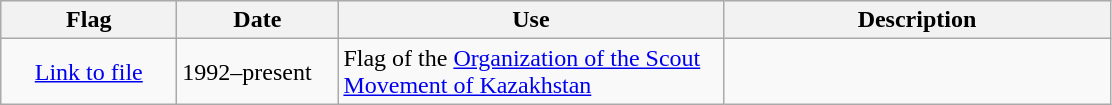<table class="wikitable">
<tr style="background:#efefef;">
<th style="width:110px;">Flag</th>
<th style="width:100px;">Date</th>
<th style="width:250px;">Use</th>
<th style="width:250px;">Description</th>
</tr>
<tr>
<td style="text-align:center;"><a href='#'>Link to file</a></td>
<td>1992–present</td>
<td>Flag of the <a href='#'>Organization of the Scout Movement of Kazakhstan</a></td>
<td></td>
</tr>
</table>
